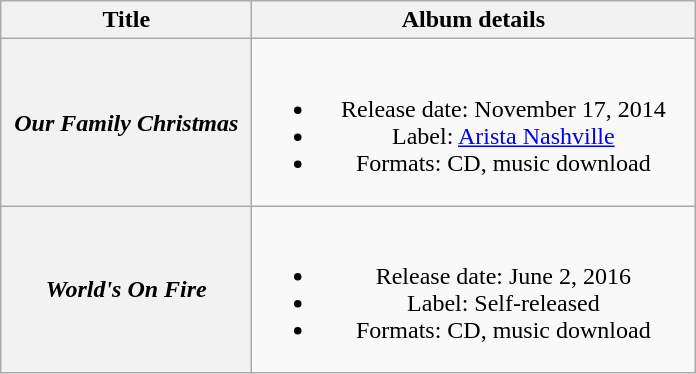<table style="text-align:center;" class="wikitable plainrowheaders">
<tr>
<th style="width:10em;">Title</th>
<th style="width:18em;">Album details</th>
</tr>
<tr>
<th scope="row"><em>Our Family Christmas</em></th>
<td><br><ul><li>Release date: November 17, 2014</li><li>Label: <a href='#'>Arista Nashville</a></li><li>Formats: CD, music download</li></ul></td>
</tr>
<tr>
<th scope="row"><em>World's On Fire</em></th>
<td><br><ul><li>Release date: June 2, 2016</li><li>Label: Self-released</li><li>Formats: CD, music download</li></ul></td>
</tr>
</table>
